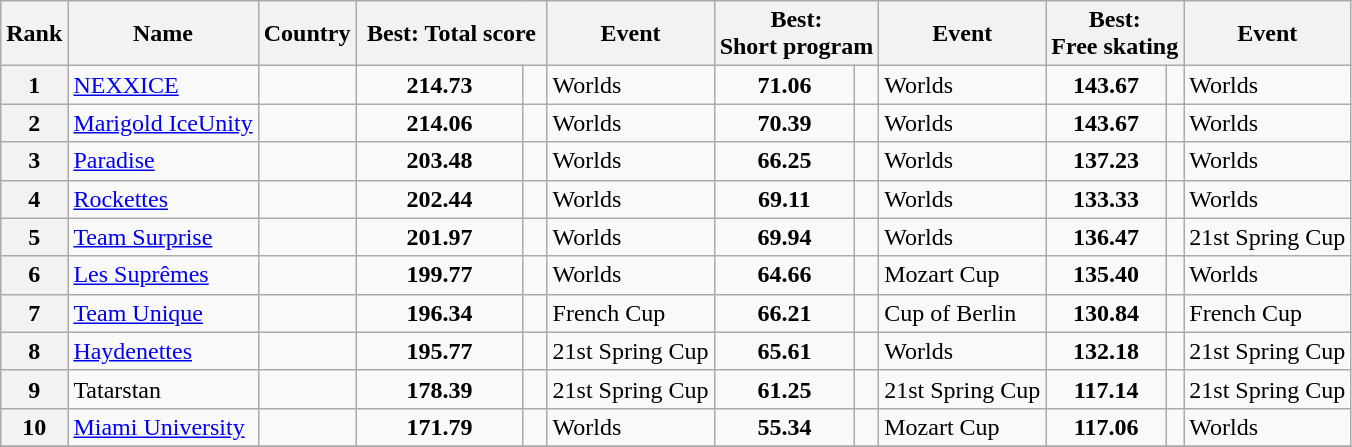<table class="wikitable sortable">
<tr>
<th>Rank</th>
<th>Name</th>
<th>Country</th>
<th width=120px colspan="2">Best: Total score</th>
<th>Event</th>
<th colspan="2">Best: <br> Short program</th>
<th>Event</th>
<th colspan="2">Best: <br> Free skating</th>
<th>Event</th>
</tr>
<tr>
<th>1</th>
<td><a href='#'>NEXXICE</a></td>
<td align=center></td>
<td align=center><strong>214.73</strong></td>
<td align=center></td>
<td>Worlds</td>
<td align=center><strong>71.06</strong></td>
<td align=center></td>
<td>Worlds</td>
<td align=center><strong>143.67</strong></td>
<td align=center></td>
<td>Worlds</td>
</tr>
<tr>
<th>2</th>
<td><a href='#'>Marigold IceUnity</a></td>
<td align=center></td>
<td align=center><strong>214.06</strong></td>
<td align=center></td>
<td>Worlds</td>
<td align=center><strong>70.39</strong></td>
<td align=center></td>
<td>Worlds</td>
<td align=center><strong>143.67</strong></td>
<td align=center></td>
<td>Worlds</td>
</tr>
<tr>
<th>3</th>
<td><a href='#'>Paradise</a></td>
<td align=center></td>
<td align=center><strong>203.48</strong></td>
<td align=center></td>
<td>Worlds</td>
<td align=center><strong>66.25</strong></td>
<td align=center></td>
<td>Worlds</td>
<td align=center><strong>137.23</strong></td>
<td align=center></td>
<td>Worlds</td>
</tr>
<tr>
<th>4</th>
<td><a href='#'>Rockettes</a></td>
<td align=center></td>
<td align=center><strong>202.44</strong></td>
<td align=center></td>
<td>Worlds</td>
<td align=center><strong>69.11</strong></td>
<td align=center></td>
<td>Worlds</td>
<td align=center><strong>133.33</strong></td>
<td align=center></td>
<td>Worlds</td>
</tr>
<tr>
<th>5</th>
<td><a href='#'>Team Surprise</a></td>
<td align=center></td>
<td align=center><strong>201.97</strong></td>
<td align=center></td>
<td>Worlds</td>
<td align=center><strong>69.94</strong></td>
<td align=center></td>
<td>Worlds</td>
<td align=center><strong>136.47</strong></td>
<td align=center></td>
<td>21st Spring Cup</td>
</tr>
<tr>
<th>6</th>
<td><a href='#'>Les Suprêmes</a></td>
<td align=center></td>
<td align=center><strong>199.77</strong></td>
<td align=center></td>
<td>Worlds</td>
<td align=center><strong>64.66</strong></td>
<td align=center></td>
<td>Mozart Cup</td>
<td align=center><strong>135.40</strong></td>
<td align=center></td>
<td>Worlds</td>
</tr>
<tr>
<th>7</th>
<td><a href='#'>Team Unique</a></td>
<td align=center></td>
<td align=center><strong>196.34</strong></td>
<td align=center></td>
<td>French Cup</td>
<td align=center><strong>66.21</strong></td>
<td align=center></td>
<td>Cup of Berlin</td>
<td align=center><strong>130.84</strong></td>
<td align=center></td>
<td>French Cup</td>
</tr>
<tr>
<th>8</th>
<td><a href='#'>Haydenettes</a></td>
<td align=center></td>
<td align=center><strong>195.77</strong></td>
<td align=center></td>
<td>21st Spring Cup</td>
<td align=center><strong>65.61</strong></td>
<td align=center></td>
<td>Worlds</td>
<td align=center><strong>132.18</strong></td>
<td align=center></td>
<td>21st Spring Cup</td>
</tr>
<tr>
<th>9</th>
<td>Tatarstan</td>
<td align=center></td>
<td align=center><strong>178.39</strong></td>
<td align=center></td>
<td>21st Spring Cup</td>
<td align=center><strong>61.25</strong></td>
<td align=center></td>
<td>21st Spring Cup</td>
<td align=center><strong>117.14</strong></td>
<td align=center></td>
<td>21st Spring Cup</td>
</tr>
<tr>
<th>10</th>
<td><a href='#'>Miami University</a></td>
<td align=center></td>
<td align=center><strong>171.79</strong></td>
<td align=center></td>
<td>Worlds</td>
<td align=center><strong>55.34</strong></td>
<td align=center></td>
<td>Mozart Cup</td>
<td align=center><strong>117.06</strong></td>
<td align=center></td>
<td>Worlds</td>
</tr>
<tr>
</tr>
</table>
